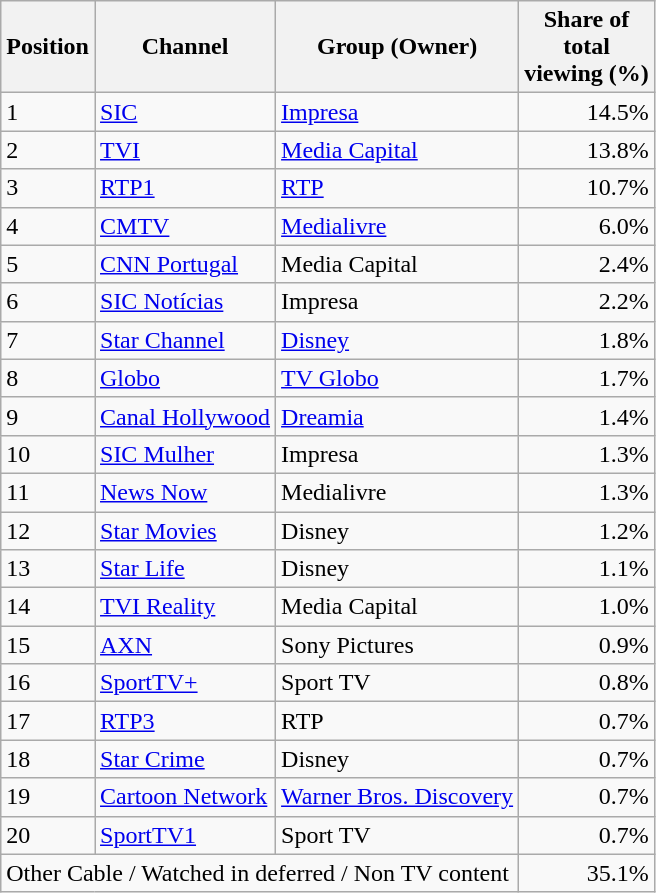<table class="wikitable sortable" style="font-size: 100%">
<tr>
<th>Position</th>
<th>Channel</th>
<th>Group (Owner)</th>
<th>Share of<br>total<br>viewing (%)</th>
</tr>
<tr>
<td>1</td>
<td><a href='#'>SIC</a></td>
<td><a href='#'>Impresa</a></td>
<td align=right>14.5%</td>
</tr>
<tr>
<td>2</td>
<td><a href='#'>TVI</a></td>
<td><a href='#'>Media Capital</a></td>
<td align=right>13.8%</td>
</tr>
<tr>
<td>3</td>
<td><a href='#'>RTP1</a></td>
<td><a href='#'>RTP</a></td>
<td align=right>10.7%</td>
</tr>
<tr>
<td>4</td>
<td><a href='#'>CMTV</a></td>
<td><a href='#'>Medialivre</a></td>
<td align=right>6.0%</td>
</tr>
<tr>
<td>5</td>
<td><a href='#'>CNN Portugal</a></td>
<td>Media Capital</td>
<td align=right>2.4%</td>
</tr>
<tr>
<td>6</td>
<td><a href='#'>SIC Notícias</a></td>
<td>Impresa</td>
<td align=right>2.2%</td>
</tr>
<tr>
<td>7</td>
<td><a href='#'>Star Channel</a></td>
<td><a href='#'>Disney</a></td>
<td align=right>1.8%</td>
</tr>
<tr>
<td>8</td>
<td><a href='#'>Globo</a></td>
<td><a href='#'>TV Globo</a></td>
<td align=right>1.7%</td>
</tr>
<tr>
<td>9</td>
<td><a href='#'>Canal Hollywood</a></td>
<td><a href='#'>Dreamia</a></td>
<td align=right>1.4%</td>
</tr>
<tr>
<td>10</td>
<td><a href='#'>SIC Mulher</a></td>
<td>Impresa</td>
<td align=right>1.3%</td>
</tr>
<tr>
<td>11</td>
<td><a href='#'>News Now</a></td>
<td>Medialivre</td>
<td align=right>1.3%</td>
</tr>
<tr>
<td>12</td>
<td><a href='#'>Star Movies</a></td>
<td>Disney</td>
<td align=right>1.2%</td>
</tr>
<tr>
<td>13</td>
<td><a href='#'>Star Life</a></td>
<td>Disney</td>
<td align=right>1.1%</td>
</tr>
<tr>
<td>14</td>
<td><a href='#'>TVI Reality</a></td>
<td>Media Capital</td>
<td align=right>1.0%</td>
</tr>
<tr>
<td>15</td>
<td><a href='#'>AXN</a></td>
<td>Sony Pictures</td>
<td align=right>0.9%</td>
</tr>
<tr>
<td>16</td>
<td><a href='#'>SportTV+</a></td>
<td>Sport TV</td>
<td align=right>0.8%</td>
</tr>
<tr>
<td>17</td>
<td><a href='#'>RTP3</a></td>
<td>RTP</td>
<td align=right>0.7%</td>
</tr>
<tr>
<td>18</td>
<td><a href='#'>Star Crime</a></td>
<td>Disney</td>
<td align=right>0.7%</td>
</tr>
<tr>
<td>19</td>
<td><a href='#'>Cartoon Network</a></td>
<td><a href='#'>Warner Bros. Discovery</a></td>
<td align=right>0.7%</td>
</tr>
<tr>
<td>20</td>
<td><a href='#'>SportTV1</a></td>
<td>Sport TV</td>
<td align=right>0.7%</td>
</tr>
<tr>
<td colspan="3">Other Cable / Watched in deferred / Non TV content</td>
<td align=right>35.1%</td>
</tr>
</table>
